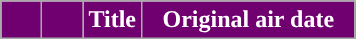<table class=wikitable style="background:#FFFFFF">
<tr style="color:#FFFFFF">
<th style="background:#700070; width:20px"></th>
<th style="background:#700070; width:20px"></th>
<th style="background:#700070;">Title</th>
<th style="background:#700070; width:135px">Original air date<br>









</th>
</tr>
</table>
